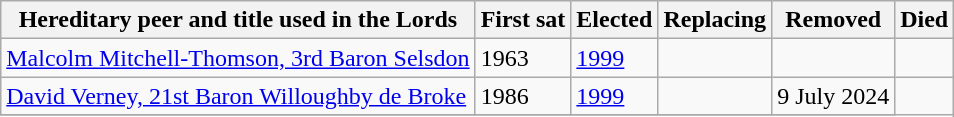<table class="sortable wikitable">
<tr>
<th>Hereditary peer and title used in the Lords</th>
<th>First sat</th>
<th>Elected</th>
<th>Replacing</th>
<th>Removed</th>
<th>Died</th>
</tr>
<tr>
<td><a href='#'>Malcolm Mitchell-Thomson, 3rd Baron Selsdon</a></td>
<td>1963</td>
<td><a href='#'>1999</a></td>
<td></td>
<td></td>
<td></td>
</tr>
<tr>
<td><a href='#'>David Verney, 21st Baron Willoughby de Broke</a><br></td>
<td>1986</td>
<td><a href='#'>1999</a></td>
<td></td>
<td>9 July 2024</td>
</tr>
<tr>
</tr>
</table>
